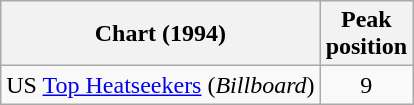<table class="wikitable">
<tr>
<th>Chart (1994)</th>
<th>Peak<br>position</th>
</tr>
<tr>
<td>US <a href='#'>Top Heatseekers</a> (<em>Billboard</em>)</td>
<td style="text-align:center;">9</td>
</tr>
</table>
